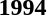<table>
<tr>
<td><strong>1994</strong><br></td>
</tr>
</table>
